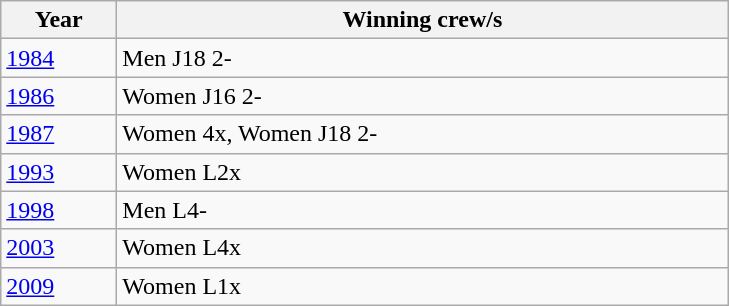<table class="wikitable">
<tr>
<th width=70>Year</th>
<th width=400>Winning crew/s</th>
</tr>
<tr>
<td><a href='#'>1984</a></td>
<td>Men J18 2-</td>
</tr>
<tr>
<td><a href='#'>1986</a></td>
<td>Women J16 2-</td>
</tr>
<tr>
<td><a href='#'>1987</a></td>
<td>Women 4x, Women J18 2-</td>
</tr>
<tr>
<td><a href='#'>1993</a></td>
<td>Women L2x</td>
</tr>
<tr>
<td><a href='#'>1998</a></td>
<td>Men L4-</td>
</tr>
<tr>
<td><a href='#'>2003</a></td>
<td>Women L4x</td>
</tr>
<tr>
<td><a href='#'>2009</a></td>
<td>Women L1x</td>
</tr>
</table>
